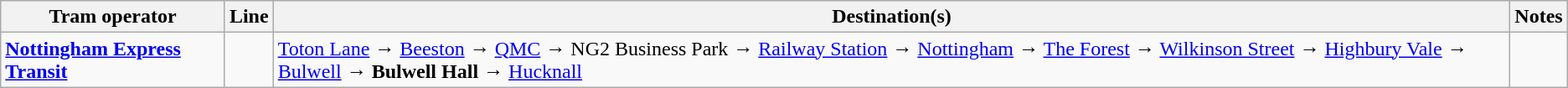<table class="wikitable">
<tr>
<th>Tram operator</th>
<th>Line</th>
<th>Destination(s)</th>
<th>Notes</th>
</tr>
<tr>
<td rowspan="1"><strong><a href='#'>Nottingham Express Transit</a></strong></td>
<td><strong></strong></td>
<td><a href='#'>Toton Lane</a> → <a href='#'>Beeston</a> → <a href='#'>QMC</a> → NG2 Business Park → <a href='#'>Railway Station</a> → <a href='#'>Nottingham</a> → <a href='#'>The Forest</a> → <a href='#'>Wilkinson Street</a> → <a href='#'>Highbury Vale</a> → <a href='#'>Bulwell</a> → <strong>Bulwell Hall</strong> → <a href='#'>Hucknall</a></td>
<td></td>
</tr>
</table>
